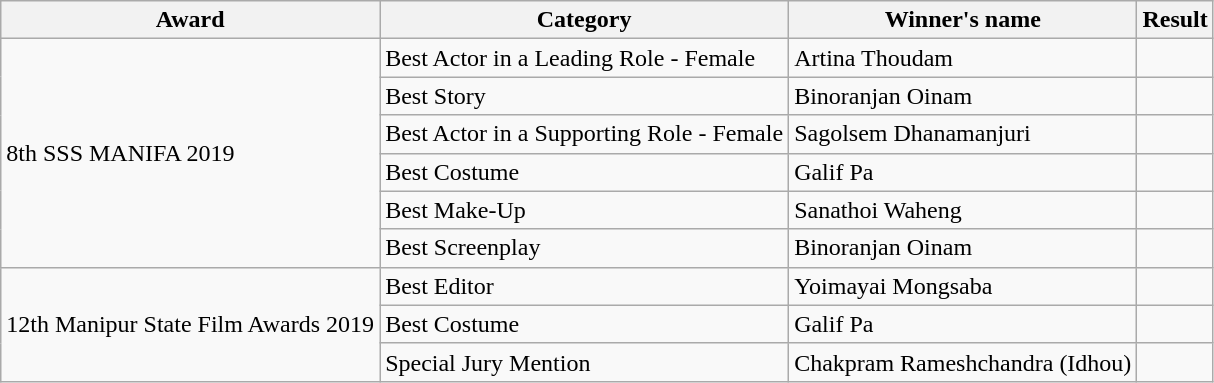<table class="wikitable sortable">
<tr>
<th>Award</th>
<th>Category</th>
<th>Winner's name</th>
<th>Result</th>
</tr>
<tr>
<td rowspan="6">8th SSS MANIFA 2019</td>
<td>Best Actor in a Leading Role - Female</td>
<td>Artina Thoudam</td>
<td></td>
</tr>
<tr>
<td>Best Story</td>
<td>Binoranjan Oinam</td>
<td></td>
</tr>
<tr>
<td>Best Actor in a Supporting Role - Female</td>
<td>Sagolsem Dhanamanjuri</td>
<td></td>
</tr>
<tr>
<td>Best Costume</td>
<td>Galif Pa</td>
<td></td>
</tr>
<tr>
<td>Best Make-Up</td>
<td>Sanathoi Waheng</td>
<td></td>
</tr>
<tr>
<td>Best Screenplay</td>
<td>Binoranjan Oinam</td>
<td></td>
</tr>
<tr>
<td rowspan="3">12th Manipur State Film Awards 2019</td>
<td>Best Editor</td>
<td>Yoimayai Mongsaba</td>
<td></td>
</tr>
<tr>
<td>Best Costume</td>
<td>Galif Pa</td>
<td></td>
</tr>
<tr>
<td>Special Jury Mention</td>
<td>Chakpram Rameshchandra (Idhou)</td>
<td></td>
</tr>
</table>
